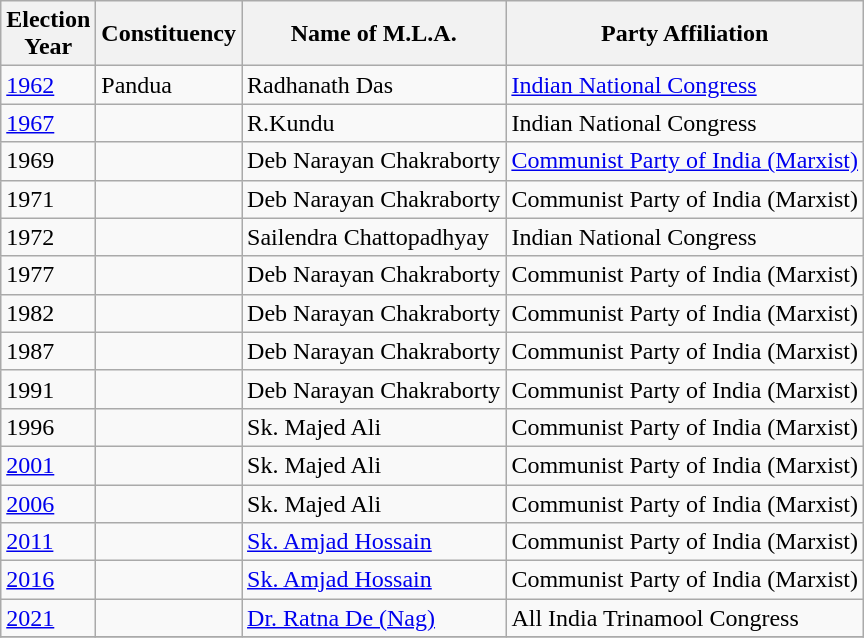<table class="wikitable sortable"ìÍĦĤĠčw>
<tr>
<th>Election<br> Year</th>
<th>Constituency</th>
<th>Name of M.L.A.</th>
<th>Party Affiliation</th>
</tr>
<tr>
<td><a href='#'>1962</a></td>
<td>Pandua</td>
<td>Radhanath Das</td>
<td><a href='#'>Indian National Congress</a></td>
</tr>
<tr>
<td><a href='#'>1967</a></td>
<td></td>
<td>R.Kundu</td>
<td>Indian National Congress</td>
</tr>
<tr>
<td>1969</td>
<td></td>
<td>Deb Narayan Chakraborty</td>
<td><a href='#'>Communist Party of India (Marxist)</a></td>
</tr>
<tr>
<td>1971</td>
<td></td>
<td>Deb Narayan Chakraborty</td>
<td>Communist Party of India (Marxist)</td>
</tr>
<tr>
<td>1972</td>
<td></td>
<td>Sailendra Chattopadhyay</td>
<td>Indian National Congress</td>
</tr>
<tr>
<td>1977</td>
<td></td>
<td>Deb Narayan Chakraborty</td>
<td>Communist Party of India (Marxist)</td>
</tr>
<tr>
<td>1982</td>
<td></td>
<td>Deb Narayan Chakraborty</td>
<td>Communist Party of India (Marxist)</td>
</tr>
<tr>
<td>1987</td>
<td></td>
<td>Deb Narayan Chakraborty</td>
<td>Communist Party of India (Marxist)</td>
</tr>
<tr>
<td>1991</td>
<td></td>
<td>Deb Narayan Chakraborty</td>
<td>Communist Party of India (Marxist)</td>
</tr>
<tr>
<td>1996</td>
<td></td>
<td>Sk. Majed Ali</td>
<td>Communist Party of India (Marxist)</td>
</tr>
<tr>
<td><a href='#'>2001</a></td>
<td></td>
<td>Sk. Majed Ali</td>
<td>Communist Party of India (Marxist)</td>
</tr>
<tr>
<td><a href='#'>2006</a></td>
<td></td>
<td>Sk. Majed Ali</td>
<td>Communist Party of India (Marxist)</td>
</tr>
<tr>
<td><a href='#'>2011</a></td>
<td></td>
<td><a href='#'>Sk. Amjad Hossain</a></td>
<td>Communist Party of India (Marxist)</td>
</tr>
<tr>
<td><a href='#'>2016</a></td>
<td></td>
<td><a href='#'>Sk. Amjad Hossain</a></td>
<td>Communist Party of India (Marxist)</td>
</tr>
<tr>
<td><a href='#'>2021</a></td>
<td></td>
<td><a href='#'>Dr. Ratna De (Nag)</a></td>
<td>All India Trinamool Congress</td>
</tr>
<tr>
</tr>
</table>
